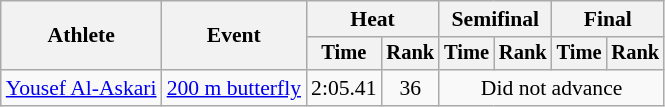<table class=wikitable style="font-size:90%">
<tr>
<th rowspan=2>Athlete</th>
<th rowspan=2>Event</th>
<th colspan="2">Heat</th>
<th colspan="2">Semifinal</th>
<th colspan="2">Final</th>
</tr>
<tr style="font-size:95%">
<th>Time</th>
<th>Rank</th>
<th>Time</th>
<th>Rank</th>
<th>Time</th>
<th>Rank</th>
</tr>
<tr align=center>
<td align=left><a href='#'>Yousef Al-Askari</a></td>
<td align=left><a href='#'>200 m butterfly</a></td>
<td>2:05.41</td>
<td>36</td>
<td colspan=4>Did not advance</td>
</tr>
</table>
